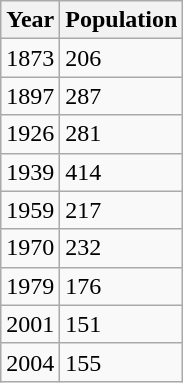<table class="wikitable">
<tr>
<th>Year</th>
<th>Population</th>
</tr>
<tr>
<td>1873</td>
<td>206</td>
</tr>
<tr>
<td>1897</td>
<td>287</td>
</tr>
<tr>
<td>1926</td>
<td>281</td>
</tr>
<tr>
<td>1939</td>
<td>414</td>
</tr>
<tr>
<td>1959</td>
<td>217</td>
</tr>
<tr>
<td>1970</td>
<td>232</td>
</tr>
<tr>
<td>1979</td>
<td>176</td>
</tr>
<tr>
<td>2001</td>
<td>151</td>
</tr>
<tr>
<td>2004</td>
<td>155</td>
</tr>
</table>
